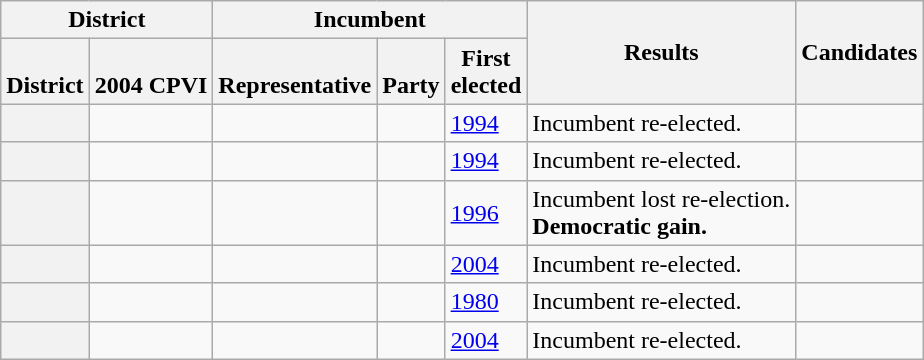<table class="wikitable sortable">
<tr>
<th colspan=2>District</th>
<th colspan=3>Incumbent</th>
<th rowspan=2>Results</th>
<th rowspan=2>Candidates</th>
</tr>
<tr valign=bottom>
<th>District</th>
<th>2004 CPVI</th>
<th>Representative</th>
<th>Party</th>
<th>First<br>elected</th>
</tr>
<tr>
<th></th>
<td></td>
<td></td>
<td></td>
<td><a href='#'>1994</a></td>
<td>Incumbent re-elected.</td>
<td nowrap></td>
</tr>
<tr>
<th></th>
<td></td>
<td></td>
<td></td>
<td><a href='#'>1994</a></td>
<td>Incumbent re-elected.</td>
<td nowrap></td>
</tr>
<tr>
<th></th>
<td></td>
<td></td>
<td></td>
<td><a href='#'>1996</a></td>
<td>Incumbent lost re-election.<br><strong>Democratic gain.</strong></td>
<td nowrap><br></td>
</tr>
<tr>
<th></th>
<td></td>
<td></td>
<td></td>
<td><a href='#'>2004</a></td>
<td>Incumbent re-elected.</td>
<td nowrap></td>
</tr>
<tr>
<th></th>
<td></td>
<td></td>
<td></td>
<td><a href='#'>1980</a></td>
<td>Incumbent re-elected.</td>
<td nowrap></td>
</tr>
<tr>
<th></th>
<td></td>
<td></td>
<td></td>
<td><a href='#'>2004</a></td>
<td>Incumbent re-elected.</td>
<td nowrap></td>
</tr>
</table>
